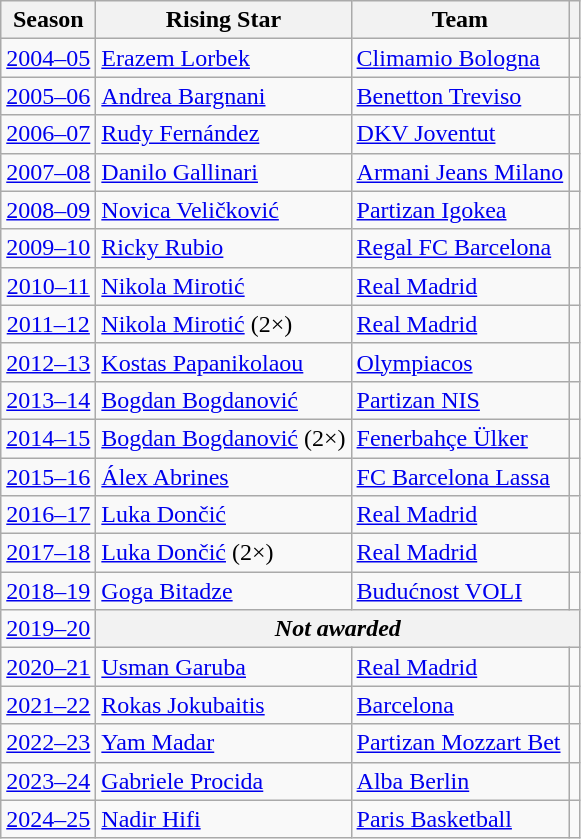<table class="wikitable sortable">
<tr>
<th>Season</th>
<th>Rising Star</th>
<th>Team</th>
<th class=unsortable></th>
</tr>
<tr>
<td style="text-align:center;"><a href='#'>2004–05</a></td>
<td> <a href='#'>Erazem Lorbek</a></td>
<td> <a href='#'>Climamio Bologna</a></td>
<td></td>
</tr>
<tr>
<td style="text-align:center;"><a href='#'>2005–06</a></td>
<td> <a href='#'>Andrea Bargnani</a></td>
<td> <a href='#'>Benetton Treviso</a></td>
<td></td>
</tr>
<tr>
<td style="text-align:center;"><a href='#'>2006–07</a></td>
<td> <a href='#'>Rudy Fernández</a></td>
<td> <a href='#'>DKV Joventut</a></td>
<td></td>
</tr>
<tr>
<td style="text-align:center;"><a href='#'>2007–08</a></td>
<td> <a href='#'>Danilo Gallinari</a></td>
<td> <a href='#'>Armani Jeans Milano</a></td>
<td></td>
</tr>
<tr>
<td style="text-align:center;"><a href='#'>2008–09</a></td>
<td> <a href='#'>Novica Veličković</a></td>
<td> <a href='#'>Partizan Igokea</a></td>
<td></td>
</tr>
<tr>
<td style="text-align:center;"><a href='#'>2009–10</a></td>
<td> <a href='#'>Ricky Rubio</a></td>
<td> <a href='#'>Regal FC Barcelona</a></td>
<td></td>
</tr>
<tr>
<td style="text-align:center;"><a href='#'>2010–11</a></td>
<td> <a href='#'>Nikola Mirotić</a></td>
<td> <a href='#'>Real Madrid</a></td>
<td style="text-align:center;"></td>
</tr>
<tr>
<td style="text-align:center;"><a href='#'>2011–12</a></td>
<td> <a href='#'>Nikola Mirotić</a> (2×)</td>
<td> <a href='#'>Real Madrid</a></td>
<td style="text-align:center;"></td>
</tr>
<tr>
<td style="text-align:center;"><a href='#'>2012–13</a></td>
<td> <a href='#'>Kostas Papanikolaou</a></td>
<td> <a href='#'>Olympiacos</a></td>
<td style="text-align:center;"></td>
</tr>
<tr>
<td style="text-align:center;"><a href='#'>2013–14</a></td>
<td> <a href='#'>Bogdan Bogdanović</a></td>
<td> <a href='#'>Partizan NIS</a></td>
<td style="text-align:center;"></td>
</tr>
<tr>
<td style="text-align:center;"><a href='#'>2014–15</a></td>
<td> <a href='#'>Bogdan Bogdanović</a> (2×)</td>
<td> <a href='#'>Fenerbahçe Ülker</a></td>
<td style="text-align:center;"></td>
</tr>
<tr>
<td style="text-align:center;"><a href='#'>2015–16</a></td>
<td> <a href='#'>Álex Abrines</a></td>
<td> <a href='#'>FC Barcelona Lassa</a></td>
<td style="text-align:center;"></td>
</tr>
<tr>
<td style="text-align:center;"><a href='#'>2016–17</a></td>
<td> <a href='#'>Luka Dončić</a></td>
<td> <a href='#'>Real Madrid</a></td>
<td style="text-align:center;"></td>
</tr>
<tr>
<td style="text-align:center;"><a href='#'>2017–18</a></td>
<td> <a href='#'>Luka Dončić</a> (2×)</td>
<td> <a href='#'>Real Madrid</a></td>
<td style="text-align:center;"></td>
</tr>
<tr>
<td style="text-align:center;"><a href='#'>2018–19</a></td>
<td> <a href='#'>Goga Bitadze</a></td>
<td> <a href='#'>Budućnost VOLI</a></td>
<td style="text-align:center;"></td>
</tr>
<tr>
<td style="text-align:center;"><a href='#'>2019–20</a></td>
<th colspan="4" style="text-align:center;"><em>Not awarded</em> </th>
</tr>
<tr>
<td style="text-align:center;"><a href='#'>2020–21</a></td>
<td> <a href='#'>Usman Garuba</a></td>
<td> <a href='#'>Real Madrid</a></td>
<td style="text-align:center;"></td>
</tr>
<tr>
<td style="text-align:center;"><a href='#'>2021–22</a></td>
<td> <a href='#'>Rokas Jokubaitis</a></td>
<td> <a href='#'>Barcelona</a></td>
<td style="text-align:center;"></td>
</tr>
<tr>
<td style="text-align:center;"><a href='#'>2022–23</a></td>
<td> <a href='#'>Yam Madar</a></td>
<td> <a href='#'>Partizan Mozzart Bet</a></td>
<td style="text-align:center;"></td>
</tr>
<tr>
<td style="text-align:center;"><a href='#'>2023–24</a></td>
<td> <a href='#'>Gabriele Procida</a></td>
<td> <a href='#'>Alba Berlin</a></td>
<td style="text-align:center;"></td>
</tr>
<tr>
<td style="text-align:center;"><a href='#'>2024–25</a></td>
<td> <a href='#'>Nadir Hifi</a></td>
<td> <a href='#'>Paris Basketball</a></td>
<td style="text-align:center;"></td>
</tr>
</table>
